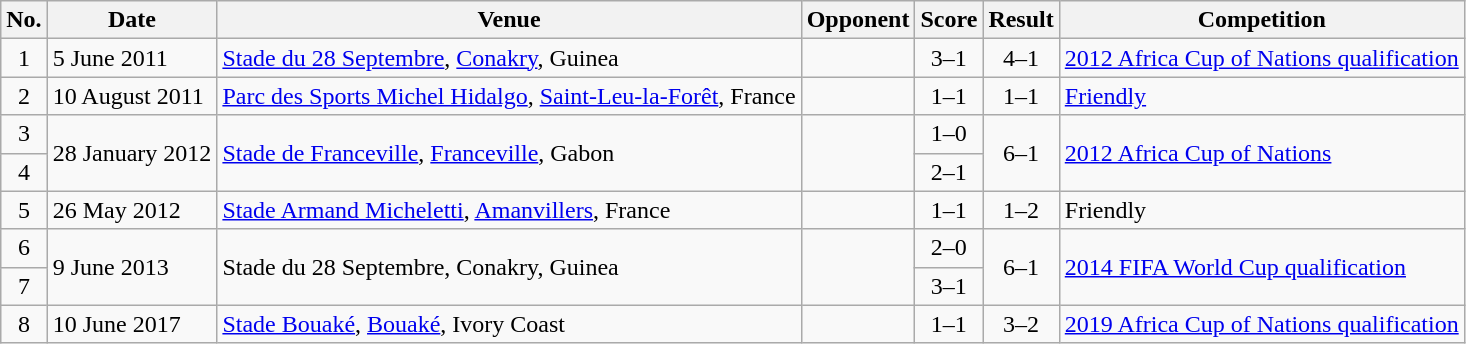<table class="wikitable sortable">
<tr>
<th scope="col">No.</th>
<th scope="col">Date</th>
<th scope="col">Venue</th>
<th scope="col">Opponent</th>
<th scope="col">Score</th>
<th scope="col">Result</th>
<th scope="col">Competition</th>
</tr>
<tr>
<td align="center">1</td>
<td>5 June 2011</td>
<td><a href='#'>Stade du 28 Septembre</a>, <a href='#'>Conakry</a>, Guinea</td>
<td></td>
<td align="center">3–1</td>
<td align="center">4–1</td>
<td><a href='#'>2012 Africa Cup of Nations qualification</a></td>
</tr>
<tr>
<td align="center">2</td>
<td>10 August 2011</td>
<td><a href='#'>Parc des Sports Michel Hidalgo</a>, <a href='#'>Saint-Leu-la-Forêt</a>, France</td>
<td></td>
<td align="center">1–1</td>
<td align="center">1–1</td>
<td><a href='#'>Friendly</a></td>
</tr>
<tr>
<td align="center">3</td>
<td rowspan="2">28 January 2012</td>
<td rowspan="2"><a href='#'>Stade de Franceville</a>, <a href='#'>Franceville</a>, Gabon</td>
<td rowspan="2"></td>
<td align="center">1–0</td>
<td rowspan="2" style="text-align:center">6–1</td>
<td rowspan="2"><a href='#'>2012 Africa Cup of Nations</a></td>
</tr>
<tr>
<td align="center">4</td>
<td align="center">2–1</td>
</tr>
<tr>
<td align="center">5</td>
<td>26 May 2012</td>
<td><a href='#'>Stade Armand Micheletti</a>, <a href='#'>Amanvillers</a>, France</td>
<td></td>
<td align="center">1–1</td>
<td align="center">1–2</td>
<td>Friendly</td>
</tr>
<tr>
<td align="center">6</td>
<td rowspan="2">9 June 2013</td>
<td rowspan="2">Stade du 28 Septembre, Conakry, Guinea</td>
<td rowspan="2"></td>
<td align="center">2–0</td>
<td rowspan="2" style="text-align:center">6–1</td>
<td rowspan="2"><a href='#'>2014 FIFA World Cup qualification</a></td>
</tr>
<tr>
<td align="center">7</td>
<td align="center">3–1</td>
</tr>
<tr>
<td align="center">8</td>
<td>10 June 2017</td>
<td><a href='#'>Stade Bouaké</a>, <a href='#'>Bouaké</a>, Ivory Coast</td>
<td></td>
<td align="center">1–1</td>
<td align="center">3–2</td>
<td><a href='#'>2019 Africa Cup of Nations qualification</a></td>
</tr>
</table>
